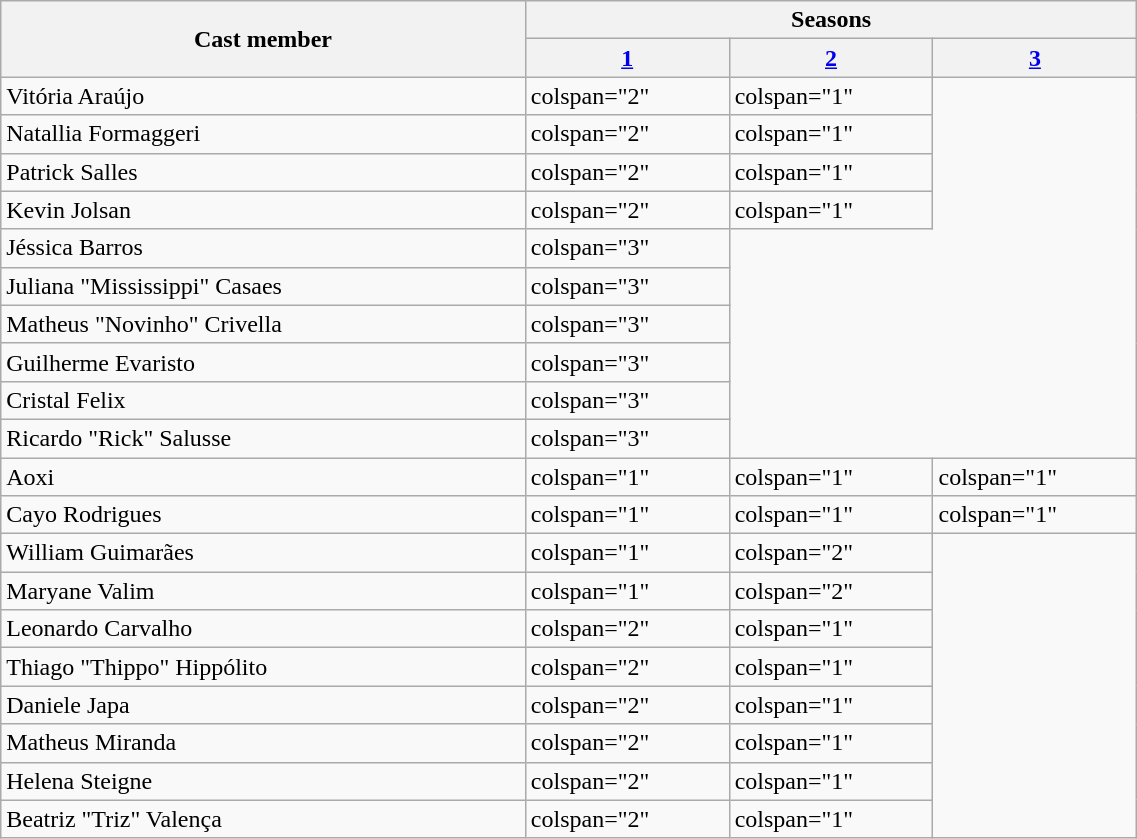<table class="wikitable plainrowheaders" width="60%">
<tr>
<th scope="col" rowspan="2" style="width:20%;">Cast member</th>
<th colspan="3" scope="col">Seasons</th>
</tr>
<tr>
<th scope="col" style="width:5%;"><a href='#'>1</a></th>
<th scope="col" style="width:5%;"><a href='#'>2</a></th>
<th scope="col" style="width:5%;"><a href='#'>3</a></th>
</tr>
<tr>
<td scope="row">Vitória Araújo</td>
<td>colspan="2" </td>
<td>colspan="1" </td>
</tr>
<tr>
<td scope="row">Natallia Formaggeri</td>
<td>colspan="2" </td>
<td>colspan="1" </td>
</tr>
<tr>
<td scope="row">Patrick Salles</td>
<td>colspan="2" </td>
<td>colspan="1" </td>
</tr>
<tr>
<td scope="row">Kevin Jolsan</td>
<td>colspan="2" </td>
<td>colspan="1" </td>
</tr>
<tr>
<td scope="row">Jéssica Barros</td>
<td>colspan="3" </td>
</tr>
<tr>
<td scope="row">Juliana "Mississippi" Casaes</td>
<td>colspan="3" </td>
</tr>
<tr>
<td scope="row">Matheus "Novinho" Crivella</td>
<td>colspan="3" </td>
</tr>
<tr>
<td scope="row">Guilherme Evaristo</td>
<td>colspan="3" </td>
</tr>
<tr>
<td scope="row">Cristal Felix</td>
<td>colspan="3" </td>
</tr>
<tr>
<td scope="row">Ricardo "Rick" Salusse</td>
<td>colspan="3" </td>
</tr>
<tr>
<td scope="row">Aoxi</td>
<td>colspan="1" </td>
<td>colspan="1" </td>
<td>colspan="1" </td>
</tr>
<tr>
<td scope="row">Cayo Rodrigues</td>
<td>colspan="1" </td>
<td>colspan="1" </td>
<td>colspan="1" </td>
</tr>
<tr>
<td scope="row">William Guimarães</td>
<td>colspan="1" </td>
<td>colspan="2" </td>
</tr>
<tr>
<td scope="row">Maryane Valim</td>
<td>colspan="1" </td>
<td>colspan="2" </td>
</tr>
<tr>
<td scope="row">Leonardo Carvalho</td>
<td>colspan="2" </td>
<td>colspan="1" </td>
</tr>
<tr>
<td scope="row">Thiago "Thippo" Hippólito</td>
<td>colspan="2" </td>
<td>colspan="1" </td>
</tr>
<tr>
<td scope="row">Daniele Japa</td>
<td>colspan="2" </td>
<td>colspan="1" </td>
</tr>
<tr>
<td scope="row">Matheus Miranda</td>
<td>colspan="2" </td>
<td>colspan="1" </td>
</tr>
<tr>
<td scope="row">Helena Steigne</td>
<td>colspan="2" </td>
<td>colspan="1" </td>
</tr>
<tr>
<td scope="row">Beatriz "Triz" Valença</td>
<td>colspan="2" </td>
<td>colspan="1" </td>
</tr>
</table>
